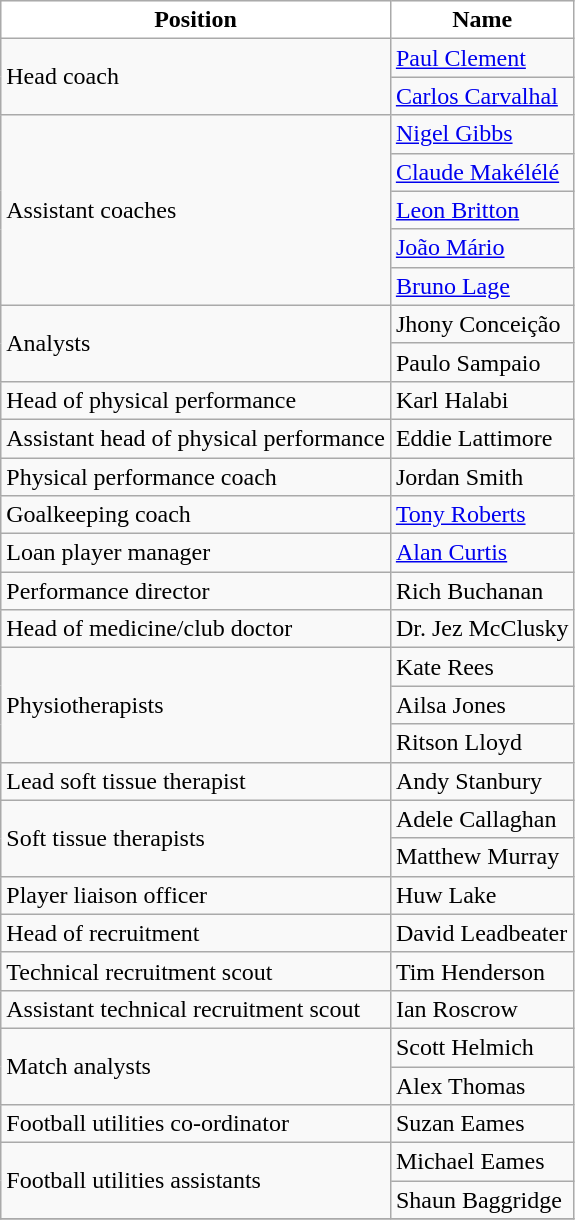<table class="wikitable" style="text-align: left">
<tr>
<th style="background:white; color:black;">Position</th>
<th style="background:white; color:black;">Name</th>
</tr>
<tr>
<td rowspan="2">Head coach</td>
<td> <a href='#'>Paul Clement</a><br></td>
</tr>
<tr>
<td> <a href='#'>Carlos Carvalhal</a><br></td>
</tr>
<tr>
<td rowspan="5">Assistant coaches</td>
<td> <a href='#'>Nigel Gibbs</a><br></td>
</tr>
<tr>
<td> <a href='#'>Claude Makélélé</a><br></td>
</tr>
<tr>
<td> <a href='#'>Leon Britton</a><br></td>
</tr>
<tr>
<td> <a href='#'>João Mário</a><br></td>
</tr>
<tr>
<td> <a href='#'>Bruno Lage</a><br></td>
</tr>
<tr>
<td rowspan="2">Analysts</td>
<td> Jhony Conceição<br></td>
</tr>
<tr>
<td> Paulo Sampaio<br></td>
</tr>
<tr>
<td>Head of physical performance</td>
<td> Karl Halabi<br></td>
</tr>
<tr>
<td>Assistant head of physical performance</td>
<td> Eddie Lattimore<br></td>
</tr>
<tr>
<td>Physical performance coach</td>
<td> Jordan Smith</td>
</tr>
<tr>
<td>Goalkeeping coach</td>
<td> <a href='#'>Tony Roberts</a></td>
</tr>
<tr>
<td>Loan player manager</td>
<td> <a href='#'>Alan Curtis</a></td>
</tr>
<tr>
<td>Performance director</td>
<td> Rich Buchanan</td>
</tr>
<tr>
<td>Head of medicine/club doctor</td>
<td> Dr. Jez McClusky</td>
</tr>
<tr>
<td rowspan="3">Physiotherapists</td>
<td> Kate Rees</td>
</tr>
<tr>
<td> Ailsa Jones</td>
</tr>
<tr>
<td> Ritson Lloyd</td>
</tr>
<tr>
<td>Lead soft tissue therapist</td>
<td> Andy Stanbury</td>
</tr>
<tr>
<td rowspan="2">Soft tissue therapists</td>
<td> Adele Callaghan</td>
</tr>
<tr>
<td> Matthew Murray</td>
</tr>
<tr>
<td>Player liaison officer</td>
<td> Huw Lake</td>
</tr>
<tr>
<td>Head of recruitment</td>
<td> David Leadbeater</td>
</tr>
<tr>
<td>Technical recruitment scout</td>
<td> Tim Henderson</td>
</tr>
<tr>
<td>Assistant technical recruitment scout</td>
<td> Ian Roscrow</td>
</tr>
<tr>
<td rowspan="2">Match analysts</td>
<td> Scott Helmich</td>
</tr>
<tr>
<td> Alex Thomas</td>
</tr>
<tr>
<td>Football utilities co-ordinator</td>
<td> Suzan Eames</td>
</tr>
<tr>
<td rowspan="2">Football utilities assistants</td>
<td> Michael Eames</td>
</tr>
<tr>
<td> Shaun Baggridge</td>
</tr>
<tr>
</tr>
</table>
